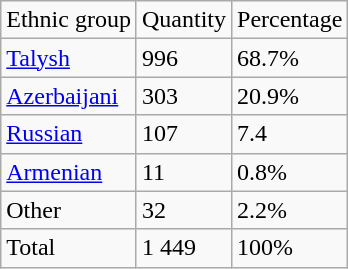<table class="wikitable">
<tr>
<td>Ethnic group</td>
<td>Quantity</td>
<td>Percentage</td>
</tr>
<tr>
<td><a href='#'>Talysh</a></td>
<td>996</td>
<td>68.7%</td>
</tr>
<tr>
<td><a href='#'>Azerbaijani</a></td>
<td>303</td>
<td>20.9%</td>
</tr>
<tr>
<td><a href='#'>Russian</a></td>
<td>107</td>
<td>7.4</td>
</tr>
<tr>
<td><a href='#'>Armenian</a></td>
<td>11</td>
<td>0.8%</td>
</tr>
<tr>
<td>Other</td>
<td>32</td>
<td>2.2%</td>
</tr>
<tr>
<td>Total</td>
<td>1 449</td>
<td>100%</td>
</tr>
</table>
